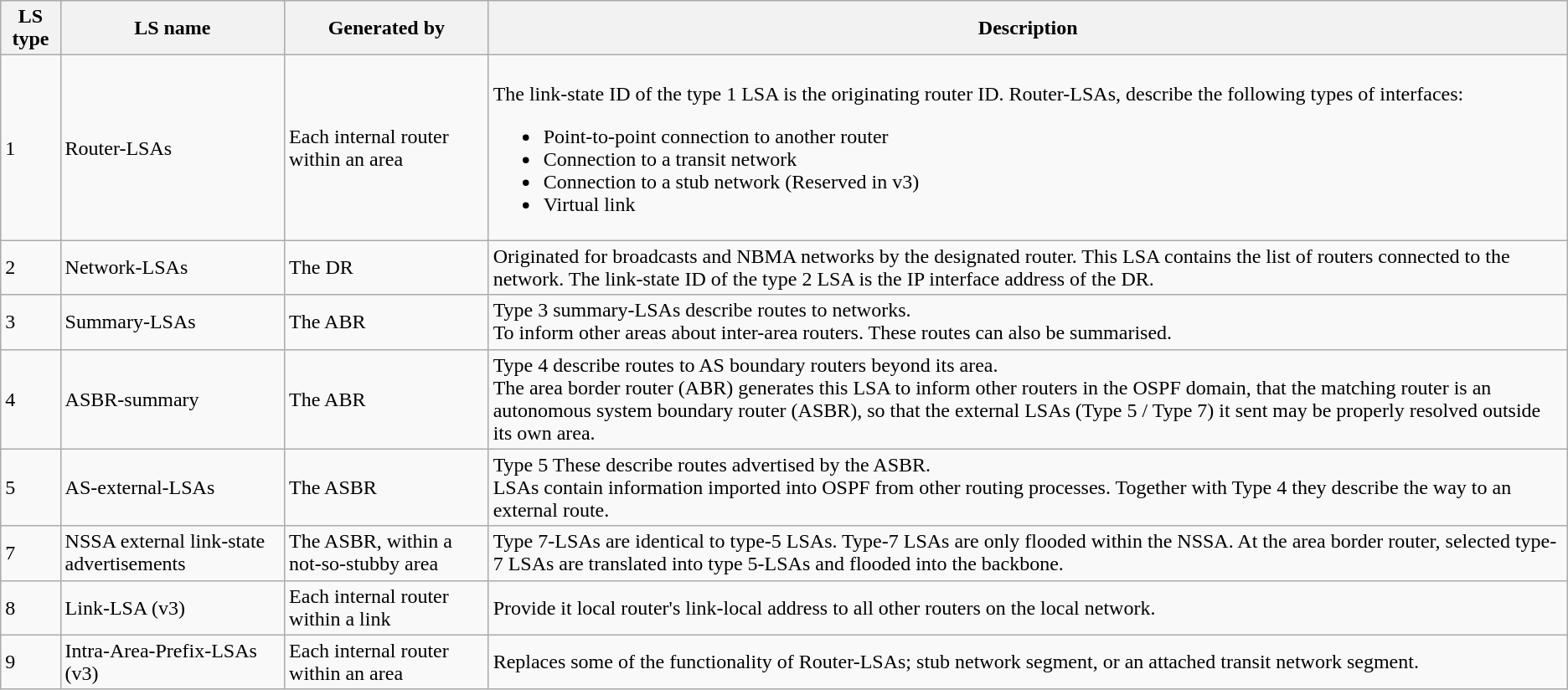<table class="wikitable mw-collapsible">
<tr>
<th>LS type</th>
<th>LS name</th>
<th>Generated by</th>
<th>Description</th>
</tr>
<tr>
<td>1</td>
<td>Router-LSAs</td>
<td>Each internal router within an area</td>
<td><br>The link-state ID of the type 1 LSA is the originating router ID.
Router-LSAs, describe the following types of interfaces:<ul><li>Point-to-point connection to another router</li><li>Connection to a transit network</li><li>Connection to a stub network (Reserved in v3)</li><li>Virtual link</li></ul></td>
</tr>
<tr>
<td>2</td>
<td>Network-LSAs</td>
<td>The DR</td>
<td>Originated for broadcasts and NBMA networks by the designated router. This LSA contains the list of routers connected to the network. The link-state ID of the type 2 LSA is the IP interface address of the DR.</td>
</tr>
<tr>
<td>3</td>
<td>Summary-LSAs</td>
<td>The ABR</td>
<td>Type 3 summary-LSAs describe routes to networks.<br>To inform other areas about inter-area routers. These routes can also be summarised.</td>
</tr>
<tr>
<td>4</td>
<td>ASBR-summary</td>
<td>The ABR</td>
<td>Type 4 describe routes to AS boundary routers beyond its area.<br>The area border router (ABR) generates this LSA to inform other routers in the OSPF domain, that the matching router is an autonomous system boundary router (ASBR), so that the external LSAs (Type 5 / Type 7) it sent may be properly resolved outside its own area.</td>
</tr>
<tr>
<td>5</td>
<td>AS-external-LSAs</td>
<td>The ASBR</td>
<td>Type 5 These describe routes advertised by the ASBR.<br>LSAs contain information imported into OSPF from other routing processes. Together with Type 4 they describe the way to an external route.</td>
</tr>
<tr>
<td>7</td>
<td>NSSA external link-state advertisements</td>
<td>The ASBR, within a not-so-stubby area</td>
<td>Type 7-LSAs are identical to type-5 LSAs. Type-7 LSAs are only flooded within the NSSA. At the area border router, selected type-7 LSAs are translated into type 5-LSAs and flooded into the backbone.</td>
</tr>
<tr>
<td>8</td>
<td>Link-LSA (v3)</td>
<td>Each internal router within a link</td>
<td>Provide it local router's link-local address to all other routers on the local network.</td>
</tr>
<tr>
<td>9</td>
<td>Intra-Area-Prefix-LSAs (v3)</td>
<td>Each internal router within an area</td>
<td>Replaces some of the functionality of Router-LSAs; stub network segment, or an attached transit network segment.</td>
</tr>
</table>
